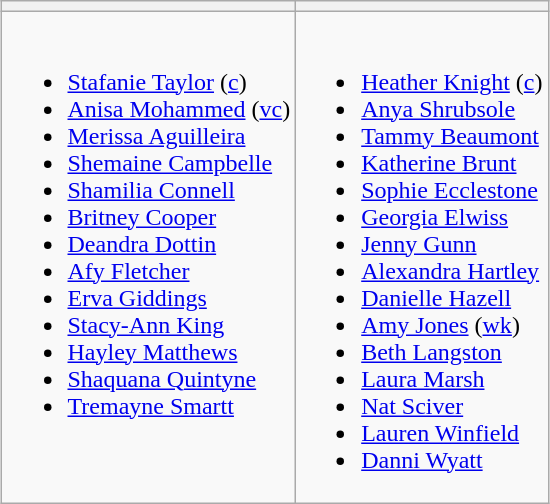<table class="wikitable" style="text-align:left; margin:auto">
<tr>
<th></th>
<th></th>
</tr>
<tr style="vertical-align:top">
<td><br><ul><li><a href='#'>Stafanie Taylor</a> (<a href='#'>c</a>)</li><li><a href='#'>Anisa Mohammed</a> (<a href='#'>vc</a>)</li><li><a href='#'>Merissa Aguilleira</a></li><li><a href='#'>Shemaine Campbelle</a></li><li><a href='#'>Shamilia Connell</a></li><li><a href='#'>Britney Cooper</a></li><li><a href='#'>Deandra Dottin</a></li><li><a href='#'>Afy Fletcher</a></li><li><a href='#'>Erva Giddings</a></li><li><a href='#'>Stacy-Ann King</a></li><li><a href='#'>Hayley Matthews</a></li><li><a href='#'>Shaquana Quintyne</a></li><li><a href='#'>Tremayne Smartt</a></li></ul></td>
<td><br><ul><li><a href='#'>Heather Knight</a> (<a href='#'>c</a>)</li><li><a href='#'>Anya Shrubsole</a></li><li><a href='#'>Tammy Beaumont</a></li><li><a href='#'>Katherine Brunt</a></li><li><a href='#'>Sophie Ecclestone</a></li><li><a href='#'>Georgia Elwiss</a></li><li><a href='#'>Jenny Gunn</a></li><li><a href='#'>Alexandra Hartley</a></li><li><a href='#'>Danielle Hazell</a></li><li><a href='#'>Amy Jones</a> (<a href='#'>wk</a>)</li><li><a href='#'>Beth Langston</a></li><li><a href='#'>Laura Marsh</a></li><li><a href='#'>Nat Sciver</a></li><li><a href='#'>Lauren Winfield</a></li><li><a href='#'>Danni Wyatt</a></li></ul></td>
</tr>
</table>
